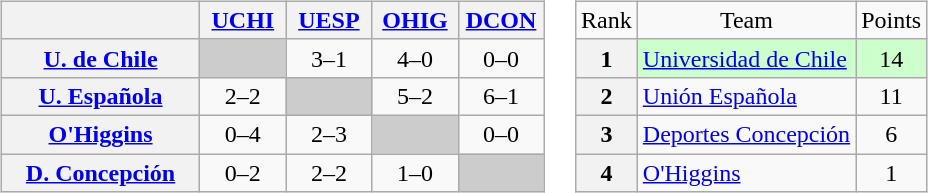<table>
<tr>
<td><br><table class="wikitable" style="text-align:center">
<tr>
<th width="125"> </th>
<th width="50"><a href='#'>UCHI</a></th>
<th width="50"><a href='#'>UESP</a></th>
<th width="50"><a href='#'>OHIG</a></th>
<th width="50"><a href='#'>DCON</a></th>
</tr>
<tr>
<th><a href='#'>U. de Chile</a></th>
<td bgcolor="#CCCCCC"></td>
<td>3–1</td>
<td>4–0</td>
<td>0–0</td>
</tr>
<tr>
<th><a href='#'>U. Española</a></th>
<td>2–2</td>
<td bgcolor="#CCCCCC"></td>
<td>5–2</td>
<td>6–1</td>
</tr>
<tr>
<th><a href='#'>O'Higgins</a></th>
<td>0–4</td>
<td>2–3</td>
<td bgcolor="#CCCCCC"></td>
<td>0–0</td>
</tr>
<tr>
<th><a href='#'>D. Concepción</a></th>
<td>0–2</td>
<td>2–2</td>
<td>1–0</td>
<td bgcolor="#CCCCCC"></td>
</tr>
</table>
</td>
<td><br><table class="wikitable" style="text-align: center;">
<tr>
<td>Rank</td>
<td>Team</td>
<td>Points</td>
</tr>
<tr bgcolor="#ccffcc">
<th>1</th>
<td style="text-align: left;"><a href='#'>Universidad de Chile</a></td>
<td>14</td>
</tr>
<tr>
<th>2</th>
<td style="text-align: left;"><a href='#'>Unión Española</a></td>
<td>11</td>
</tr>
<tr>
<th>3</th>
<td style="text-align: left;"><a href='#'>Deportes Concepción</a></td>
<td>6</td>
</tr>
<tr>
<th>4</th>
<td style="text-align: left;"><a href='#'>O'Higgins</a></td>
<td>1</td>
</tr>
</table>
</td>
</tr>
</table>
